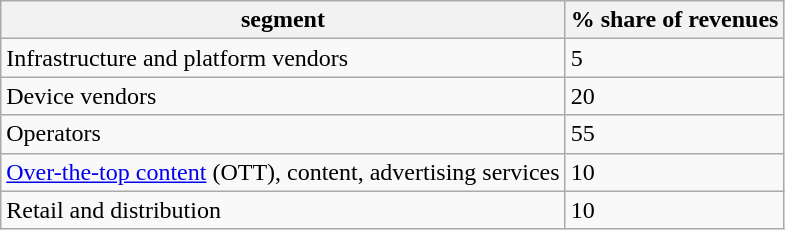<table class="wikitable sortable">
<tr>
<th>segment</th>
<th>% share of revenues</th>
</tr>
<tr>
<td>Infrastructure and platform vendors</td>
<td>5</td>
</tr>
<tr>
<td>Device vendors</td>
<td>20</td>
</tr>
<tr>
<td>Operators</td>
<td>55</td>
</tr>
<tr>
<td><a href='#'>Over-the-top content</a> (OTT), content, advertising services</td>
<td>10</td>
</tr>
<tr>
<td>Retail and distribution</td>
<td>10</td>
</tr>
</table>
